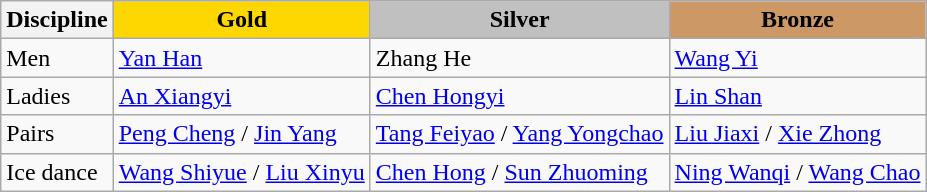<table class="wikitable">
<tr>
<th>Discipline</th>
<td align=center bgcolor=gold><strong>Gold</strong></td>
<td align=center bgcolor=silver><strong>Silver</strong></td>
<td align=center bgcolor=cc9966><strong>Bronze</strong></td>
</tr>
<tr>
<td>Men</td>
<td><a href='#'>Yan Han</a></td>
<td>Zhang He</td>
<td><a href='#'>Wang Yi</a></td>
</tr>
<tr>
<td>Ladies</td>
<td><a href='#'>An Xiangyi</a></td>
<td><a href='#'>Chen Hongyi</a></td>
<td><a href='#'>Lin Shan</a></td>
</tr>
<tr>
<td>Pairs</td>
<td><a href='#'>Peng Cheng</a> / <a href='#'>Jin Yang</a></td>
<td><a href='#'>Tang Feiyao</a> / <a href='#'>Yang Yongchao</a></td>
<td><a href='#'>Liu Jiaxi</a> / <a href='#'>Xie Zhong</a></td>
</tr>
<tr>
<td>Ice dance</td>
<td><a href='#'>Wang Shiyue</a> / <a href='#'>Liu Xinyu</a></td>
<td><a href='#'>Chen Hong</a> / <a href='#'>Sun Zhuoming</a></td>
<td><a href='#'>Ning Wanqi</a> / <a href='#'>Wang Chao</a></td>
</tr>
</table>
